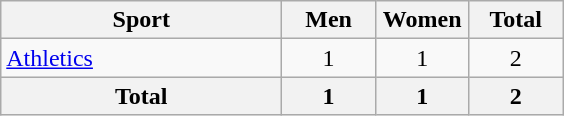<table class="wikitable sortable" style="text-align:center;">
<tr>
<th width=180>Sport</th>
<th width=55>Men</th>
<th width=55>Women</th>
<th width=55>Total</th>
</tr>
<tr>
<td align=left><a href='#'>Athletics</a></td>
<td>1</td>
<td>1</td>
<td>2</td>
</tr>
<tr>
<th>Total</th>
<th>1</th>
<th>1</th>
<th>2</th>
</tr>
</table>
